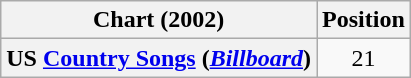<table class="wikitable sortable plainrowheaders">
<tr>
<th scope="col">Chart (2002)</th>
<th scope="col">Position</th>
</tr>
<tr>
<th scope="row">US <a href='#'>Country Songs</a> (<em><a href='#'>Billboard</a></em>)</th>
<td align="center">21</td>
</tr>
</table>
